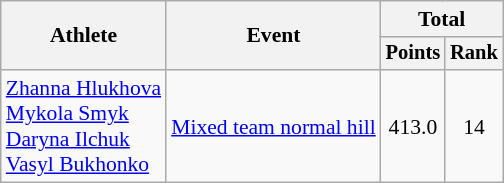<table class=wikitable style="font-size:90%; text-align:center">
<tr>
<th rowspan=2>Athlete</th>
<th rowspan=2>Event</th>
<th colspan=2>Total</th>
</tr>
<tr style=font-size:95%>
<th>Points</th>
<th>Rank</th>
</tr>
<tr>
<td align=left><a href='#'>Zhanna Hlukhova</a><br><a href='#'>Mykola Smyk</a><br><a href='#'>Daryna Ilchuk</a><br><a href='#'>Vasyl Bukhonko</a></td>
<td align=left><a href='#'>Mixed team normal hill</a></td>
<td>413.0</td>
<td>14</td>
</tr>
</table>
